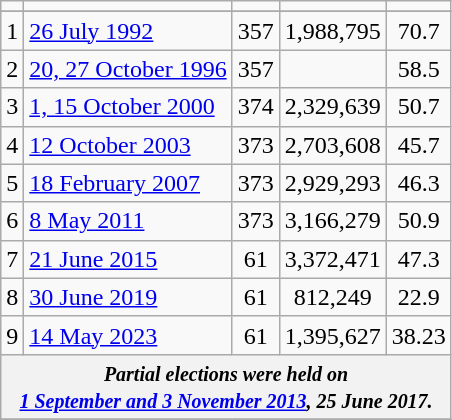<table class="wikitable">
<tr>
<td><strong></strong></td>
<td><strong></strong></td>
<td><strong></strong></td>
<td><strong></strong></td>
<td><strong></strong></td>
</tr>
<tr>
</tr>
<tr>
<td align=center>1</td>
<td><a href='#'>26 July 1992</a></td>
<td align="center">357</td>
<td align="center">1,988,795</td>
<td align="center">70.7</td>
</tr>
<tr>
<td align=center>2</td>
<td><a href='#'>20, 27 October 1996</a></td>
<td align="center">357</td>
<td></td>
<td align="center">58.5</td>
</tr>
<tr>
<td align=center>3</td>
<td><a href='#'>1, 15 October 2000</a></td>
<td align="center">374</td>
<td align="center">2,329,639</td>
<td align="center">50.7</td>
</tr>
<tr>
<td align=center>4</td>
<td><a href='#'>12 October 2003</a></td>
<td align="center">373</td>
<td align="center">2,703,608</td>
<td align="center">45.7</td>
</tr>
<tr>
<td align=center>5</td>
<td><a href='#'>18 February 2007</a></td>
<td align="center">373</td>
<td align="center">2,929,293</td>
<td align="center">46.3</td>
</tr>
<tr>
<td align=center>6</td>
<td><a href='#'>8 May 2011</a></td>
<td align="center">373</td>
<td align="center">3,166,279</td>
<td align="center">50.9</td>
</tr>
<tr>
<td align=center>7</td>
<td><a href='#'>21 June 2015</a></td>
<td align="center">61</td>
<td align="center">3,372,471</td>
<td align="center">47.3</td>
</tr>
<tr>
<td align=center>8</td>
<td><a href='#'>30 June 2019</a></td>
<td align="center">61</td>
<td align="center">812,249</td>
<td align="center">22.9</td>
</tr>
<tr>
<td align=center>9</td>
<td><a href='#'>14 May 2023</a></td>
<td align="center">61</td>
<td align="center">1,395,627</td>
<td align="center">38.23</td>
</tr>
<tr>
<th colspan="10"><em><small>Partial elections were held on<br> <a href='#'>1 September and 3 November 2013</a>, 25 June 2017.</small></em></th>
</tr>
<tr>
</tr>
</table>
